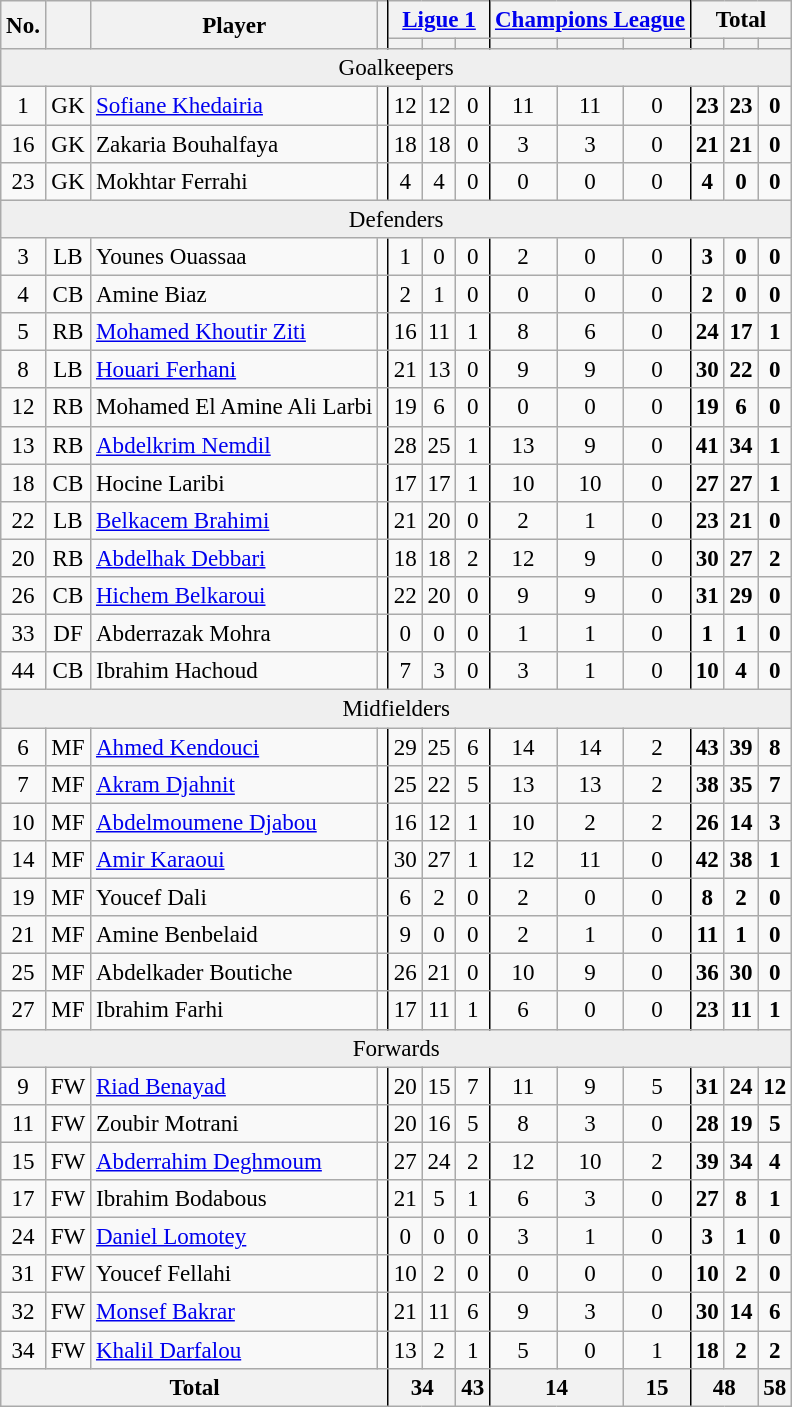<table class="wikitable mw-datatable sortable nowrap" style="text-align:center; font-size:96%;">
<tr>
<th rowspan="2">No.</th>
<th rowspan="2"></th>
<th rowspan="2">Player</th>
<th rowspan="2" style="border-right: 1pt black solid"></th>
<th colspan="3" style="border-right: 1pt black solid"><a href='#'>Ligue 1</a></th>
<th colspan="3" style="border-right: 1pt black solid"><a href='#'>Champions League</a></th>
<th colspan="3">Total</th>
</tr>
<tr>
<th></th>
<th></th>
<th style="border-right: 1pt black solid"></th>
<th></th>
<th></th>
<th style="border-right: 1pt black solid"></th>
<th></th>
<th></th>
<th></th>
</tr>
<tr bgcolor=efefef class="sortbottom">
<td colspan=19>Goalkeepers</td>
</tr>
<tr>
<td>1</td>
<td>GK</td>
<td style="text-align:left"><a href='#'>Sofiane Khedairia</a></td>
<td style="border-right: 1pt black solid"></td>
<td>12</td>
<td>12</td>
<td style="border-right: 1pt black solid">0</td>
<td>11</td>
<td>11</td>
<td style="border-right: 1pt black solid">0</td>
<td><strong>23</strong></td>
<td><strong>23</strong></td>
<td><strong>0</strong></td>
</tr>
<tr>
<td>16</td>
<td>GK</td>
<td style="text-align:left">Zakaria Bouhalfaya</td>
<td style="border-right: 1pt black solid"></td>
<td>18</td>
<td>18</td>
<td style="border-right: 1pt black solid">0</td>
<td>3</td>
<td>3</td>
<td style="border-right: 1pt black solid">0</td>
<td><strong>21</strong></td>
<td><strong>21</strong></td>
<td><strong>0</strong></td>
</tr>
<tr>
<td>23</td>
<td>GK</td>
<td style="text-align:left">Mokhtar Ferrahi</td>
<td style="border-right: 1pt black solid"></td>
<td>4</td>
<td>4</td>
<td style="border-right: 1pt black solid">0</td>
<td>0</td>
<td>0</td>
<td style="border-right: 1pt black solid">0</td>
<td><strong>4</strong></td>
<td><strong>0</strong></td>
<td><strong>0</strong></td>
</tr>
<tr bgcolor=efefef class="sortbottom">
<td colspan=19>Defenders</td>
</tr>
<tr>
<td>3</td>
<td>LB</td>
<td style="text-align:left">Younes Ouassaa</td>
<td style="border-right: 1pt black solid"></td>
<td>1</td>
<td>0</td>
<td style="border-right: 1pt black solid">0</td>
<td>2</td>
<td>0</td>
<td style="border-right: 1pt black solid">0</td>
<td><strong>3</strong></td>
<td><strong>0</strong></td>
<td><strong>0</strong></td>
</tr>
<tr>
<td>4</td>
<td>CB</td>
<td style="text-align:left">Amine Biaz</td>
<td style="border-right: 1pt black solid"></td>
<td>2</td>
<td>1</td>
<td style="border-right: 1pt black solid">0</td>
<td>0</td>
<td>0</td>
<td style="border-right: 1pt black solid">0</td>
<td><strong>2</strong></td>
<td><strong>0</strong></td>
<td><strong>0</strong></td>
</tr>
<tr>
<td>5</td>
<td>RB</td>
<td style="text-align:left"><a href='#'>Mohamed Khoutir Ziti</a></td>
<td style="border-right: 1pt black solid"></td>
<td>16</td>
<td>11</td>
<td style="border-right: 1pt black solid">1</td>
<td>8</td>
<td>6</td>
<td style="border-right: 1pt black solid">0</td>
<td><strong>24</strong></td>
<td><strong>17</strong></td>
<td><strong>1</strong></td>
</tr>
<tr>
<td>8</td>
<td>LB</td>
<td style="text-align:left"><a href='#'>Houari Ferhani</a></td>
<td style="border-right: 1pt black solid"></td>
<td>21</td>
<td>13</td>
<td style="border-right: 1pt black solid">0</td>
<td>9</td>
<td>9</td>
<td style="border-right: 1pt black solid">0</td>
<td><strong>30</strong></td>
<td><strong>22</strong></td>
<td><strong>0</strong></td>
</tr>
<tr>
<td>12</td>
<td>RB</td>
<td style="text-align:left">Mohamed El Amine Ali Larbi</td>
<td style="border-right: 1pt black solid"></td>
<td>19</td>
<td>6</td>
<td style="border-right: 1pt black solid">0</td>
<td>0</td>
<td>0</td>
<td style="border-right: 1pt black solid">0</td>
<td><strong>19</strong></td>
<td><strong>6</strong></td>
<td><strong>0</strong></td>
</tr>
<tr>
<td>13</td>
<td>RB</td>
<td style="text-align:left"><a href='#'>Abdelkrim Nemdil</a></td>
<td style="border-right: 1pt black solid"></td>
<td>28</td>
<td>25</td>
<td style="border-right: 1pt black solid">1</td>
<td>13</td>
<td>9</td>
<td style="border-right: 1pt black solid">0</td>
<td><strong>41</strong></td>
<td><strong>34</strong></td>
<td><strong>1</strong></td>
</tr>
<tr>
<td>18</td>
<td>CB</td>
<td style="text-align:left">Hocine Laribi</td>
<td style="border-right: 1pt black solid"></td>
<td>17</td>
<td>17</td>
<td style="border-right: 1pt black solid">1</td>
<td>10</td>
<td>10</td>
<td style="border-right: 1pt black solid">0</td>
<td><strong>27</strong></td>
<td><strong>27</strong></td>
<td><strong>1</strong></td>
</tr>
<tr>
<td>22</td>
<td>LB</td>
<td style="text-align:left"><a href='#'>Belkacem Brahimi</a></td>
<td style="border-right: 1pt black solid"></td>
<td>21</td>
<td>20</td>
<td style="border-right: 1pt black solid">0</td>
<td>2</td>
<td>1</td>
<td style="border-right: 1pt black solid">0</td>
<td><strong>23</strong></td>
<td><strong>21</strong></td>
<td><strong>0</strong></td>
</tr>
<tr>
<td>20</td>
<td>RB</td>
<td style="text-align:left"><a href='#'>Abdelhak Debbari</a></td>
<td style="border-right: 1pt black solid"></td>
<td>18</td>
<td>18</td>
<td style="border-right: 1pt black solid">2</td>
<td>12</td>
<td>9</td>
<td style="border-right: 1pt black solid">0</td>
<td><strong>30</strong></td>
<td><strong>27</strong></td>
<td><strong>2</strong></td>
</tr>
<tr>
<td>26</td>
<td>CB</td>
<td style="text-align:left"><a href='#'>Hichem Belkaroui</a></td>
<td style="border-right: 1pt black solid"></td>
<td>22</td>
<td>20</td>
<td style="border-right: 1pt black solid">0</td>
<td>9</td>
<td>9</td>
<td style="border-right: 1pt black solid">0</td>
<td><strong>31</strong></td>
<td><strong>29</strong></td>
<td><strong>0</strong></td>
</tr>
<tr>
<td>33</td>
<td>DF</td>
<td style="text-align:left">Abderrazak Mohra</td>
<td style="border-right: 1pt black solid"></td>
<td>0</td>
<td>0</td>
<td style="border-right: 1pt black solid">0</td>
<td>1</td>
<td>1</td>
<td style="border-right: 1pt black solid">0</td>
<td><strong>1</strong></td>
<td><strong>1</strong></td>
<td><strong>0</strong></td>
</tr>
<tr>
<td>44</td>
<td>CB</td>
<td style="text-align:left">Ibrahim Hachoud</td>
<td style="border-right: 1pt black solid"></td>
<td>7</td>
<td>3</td>
<td style="border-right: 1pt black solid">0</td>
<td>3</td>
<td>1</td>
<td style="border-right: 1pt black solid">0</td>
<td><strong>10</strong></td>
<td><strong>4</strong></td>
<td><strong>0</strong></td>
</tr>
<tr bgcolor=efefef class="sortbottom">
<td colspan=19>Midfielders</td>
</tr>
<tr>
<td>6</td>
<td>MF</td>
<td style="text-align:left"><a href='#'>Ahmed Kendouci</a></td>
<td style="border-right: 1pt black solid"></td>
<td>29</td>
<td>25</td>
<td style="border-right: 1pt black solid">6</td>
<td>14</td>
<td>14</td>
<td style="border-right: 1pt black solid">2</td>
<td><strong>43</strong></td>
<td><strong>39</strong></td>
<td><strong>8</strong></td>
</tr>
<tr>
<td>7</td>
<td>MF</td>
<td style="text-align:left"><a href='#'>Akram Djahnit</a></td>
<td style="border-right: 1pt black solid"></td>
<td>25</td>
<td>22</td>
<td style="border-right: 1pt black solid">5</td>
<td>13</td>
<td>13</td>
<td style="border-right: 1pt black solid">2</td>
<td><strong>38</strong></td>
<td><strong>35</strong></td>
<td><strong>7</strong></td>
</tr>
<tr>
<td>10</td>
<td>MF</td>
<td style="text-align:left"><a href='#'>Abdelmoumene Djabou</a></td>
<td style="border-right: 1pt black solid"></td>
<td>16</td>
<td>12</td>
<td style="border-right: 1pt black solid">1</td>
<td>10</td>
<td>2</td>
<td style="border-right: 1pt black solid">2</td>
<td><strong>26</strong></td>
<td><strong>14</strong></td>
<td><strong>3</strong></td>
</tr>
<tr>
<td>14</td>
<td>MF</td>
<td style="text-align:left"><a href='#'>Amir Karaoui</a></td>
<td style="border-right: 1pt black solid"></td>
<td>30</td>
<td>27</td>
<td style="border-right: 1pt black solid">1</td>
<td>12</td>
<td>11</td>
<td style="border-right: 1pt black solid">0</td>
<td><strong>42</strong></td>
<td><strong>38</strong></td>
<td><strong>1</strong></td>
</tr>
<tr>
<td>19</td>
<td>MF</td>
<td style="text-align:left">Youcef Dali</td>
<td style="border-right: 1pt black solid"></td>
<td>6</td>
<td>2</td>
<td style="border-right: 1pt black solid">0</td>
<td>2</td>
<td>0</td>
<td style="border-right: 1pt black solid">0</td>
<td><strong>8</strong></td>
<td><strong>2</strong></td>
<td><strong>0</strong></td>
</tr>
<tr>
<td>21</td>
<td>MF</td>
<td style="text-align:left">Amine Benbelaid</td>
<td style="border-right: 1pt black solid"></td>
<td>9</td>
<td>0</td>
<td style="border-right: 1pt black solid">0</td>
<td>2</td>
<td>1</td>
<td style="border-right: 1pt black solid">0</td>
<td><strong>11</strong></td>
<td><strong>1</strong></td>
<td><strong>0</strong></td>
</tr>
<tr>
<td>25</td>
<td>MF</td>
<td style="text-align:left">Abdelkader Boutiche</td>
<td style="border-right: 1pt black solid"></td>
<td>26</td>
<td>21</td>
<td style="border-right: 1pt black solid">0</td>
<td>10</td>
<td>9</td>
<td style="border-right: 1pt black solid">0</td>
<td><strong>36</strong></td>
<td><strong>30</strong></td>
<td><strong>0</strong></td>
</tr>
<tr>
<td>27</td>
<td>MF</td>
<td style="text-align:left">Ibrahim Farhi</td>
<td style="border-right: 1pt black solid"></td>
<td>17</td>
<td>11</td>
<td style="border-right: 1pt black solid">1</td>
<td>6</td>
<td>0</td>
<td style="border-right: 1pt black solid">0</td>
<td><strong>23</strong></td>
<td><strong>11</strong></td>
<td><strong>1</strong></td>
</tr>
<tr bgcolor=efefef class="sortbottom">
<td colspan=19>Forwards</td>
</tr>
<tr>
<td>9</td>
<td>FW</td>
<td style="text-align:left"><a href='#'>Riad Benayad</a></td>
<td style="border-right: 1pt black solid"></td>
<td>20</td>
<td>15</td>
<td style="border-right: 1pt black solid">7</td>
<td>11</td>
<td>9</td>
<td style="border-right: 1pt black solid">5</td>
<td><strong>31</strong></td>
<td><strong>24</strong></td>
<td><strong>12</strong></td>
</tr>
<tr>
<td>11</td>
<td>FW</td>
<td style="text-align:left">Zoubir Motrani</td>
<td style="border-right: 1pt black solid"></td>
<td>20</td>
<td>16</td>
<td style="border-right: 1pt black solid">5</td>
<td>8</td>
<td>3</td>
<td style="border-right: 1pt black solid">0</td>
<td><strong>28</strong></td>
<td><strong>19</strong></td>
<td><strong>5</strong></td>
</tr>
<tr>
<td>15</td>
<td>FW</td>
<td style="text-align:left"><a href='#'>Abderrahim Deghmoum</a></td>
<td style="border-right: 1pt black solid"></td>
<td>27</td>
<td>24</td>
<td style="border-right: 1pt black solid">2</td>
<td>12</td>
<td>10</td>
<td style="border-right: 1pt black solid">2</td>
<td><strong>39</strong></td>
<td><strong>34</strong></td>
<td><strong>4</strong></td>
</tr>
<tr>
<td>17</td>
<td>FW</td>
<td style="text-align:left">Ibrahim Bodabous</td>
<td style="border-right: 1pt black solid"></td>
<td>21</td>
<td>5</td>
<td style="border-right: 1pt black solid">1</td>
<td>6</td>
<td>3</td>
<td style="border-right: 1pt black solid">0</td>
<td><strong>27</strong></td>
<td><strong>8</strong></td>
<td><strong>1</strong></td>
</tr>
<tr>
<td>24</td>
<td>FW</td>
<td style="text-align:left"><a href='#'>Daniel Lomotey</a></td>
<td style="border-right: 1pt black solid"></td>
<td>0</td>
<td>0</td>
<td style="border-right: 1pt black solid">0</td>
<td>3</td>
<td>1</td>
<td style="border-right: 1pt black solid">0</td>
<td><strong>3</strong></td>
<td><strong>1</strong></td>
<td><strong>0</strong></td>
</tr>
<tr>
<td>31</td>
<td>FW</td>
<td style="text-align:left">Youcef Fellahi</td>
<td style="border-right: 1pt black solid"></td>
<td>10</td>
<td>2</td>
<td style="border-right: 1pt black solid">0</td>
<td>0</td>
<td>0</td>
<td style="border-right: 1pt black solid">0</td>
<td><strong>10</strong></td>
<td><strong>2</strong></td>
<td><strong>0</strong></td>
</tr>
<tr>
<td>32</td>
<td>FW</td>
<td style="text-align:left"><a href='#'>Monsef Bakrar</a></td>
<td style="border-right: 1pt black solid"></td>
<td>21</td>
<td>11</td>
<td style="border-right: 1pt black solid">6</td>
<td>9</td>
<td>3</td>
<td style="border-right: 1pt black solid">0</td>
<td><strong>30</strong></td>
<td><strong>14</strong></td>
<td><strong>6</strong></td>
</tr>
<tr>
<td>34</td>
<td>FW</td>
<td style="text-align:left"><a href='#'>Khalil Darfalou</a></td>
<td style="border-right: 1pt black solid"></td>
<td>13</td>
<td>2</td>
<td style="border-right: 1pt black solid">1</td>
<td>5</td>
<td>0</td>
<td style="border-right: 1pt black solid">1</td>
<td><strong>18</strong></td>
<td><strong>2</strong></td>
<td><strong>2</strong></td>
</tr>
<tr class="sortbottom">
<th colspan=4 style="border-right: 1pt black solid">Total</th>
<th colspan=2>34</th>
<th style="border-right: 1pt black solid">43</th>
<th colspan=2>14</th>
<th style="border-right: 1pt black solid">15</th>
<th colspan=2>48</th>
<th>58</th>
</tr>
</table>
